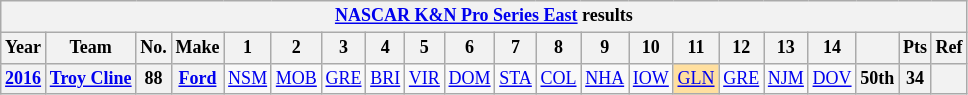<table class="wikitable" style="text-align:center; font-size:75%">
<tr>
<th colspan=23><a href='#'>NASCAR K&N Pro Series East</a> results</th>
</tr>
<tr>
<th>Year</th>
<th>Team</th>
<th>No.</th>
<th>Make</th>
<th>1</th>
<th>2</th>
<th>3</th>
<th>4</th>
<th>5</th>
<th>6</th>
<th>7</th>
<th>8</th>
<th>9</th>
<th>10</th>
<th>11</th>
<th>12</th>
<th>13</th>
<th>14</th>
<th></th>
<th>Pts</th>
<th>Ref</th>
</tr>
<tr>
<th><a href='#'>2016</a></th>
<th><a href='#'>Troy Cline</a></th>
<th>88</th>
<th><a href='#'>Ford</a></th>
<td><a href='#'>NSM</a></td>
<td><a href='#'>MOB</a></td>
<td><a href='#'>GRE</a></td>
<td><a href='#'>BRI</a></td>
<td><a href='#'>VIR</a></td>
<td><a href='#'>DOM</a></td>
<td><a href='#'>STA</a></td>
<td><a href='#'>COL</a></td>
<td><a href='#'>NHA</a></td>
<td><a href='#'>IOW</a></td>
<td style="background:#FFDF9F;"><a href='#'>GLN</a><br></td>
<td><a href='#'>GRE</a></td>
<td><a href='#'>NJM</a></td>
<td><a href='#'>DOV</a></td>
<th>50th</th>
<th>34</th>
<th></th>
</tr>
</table>
